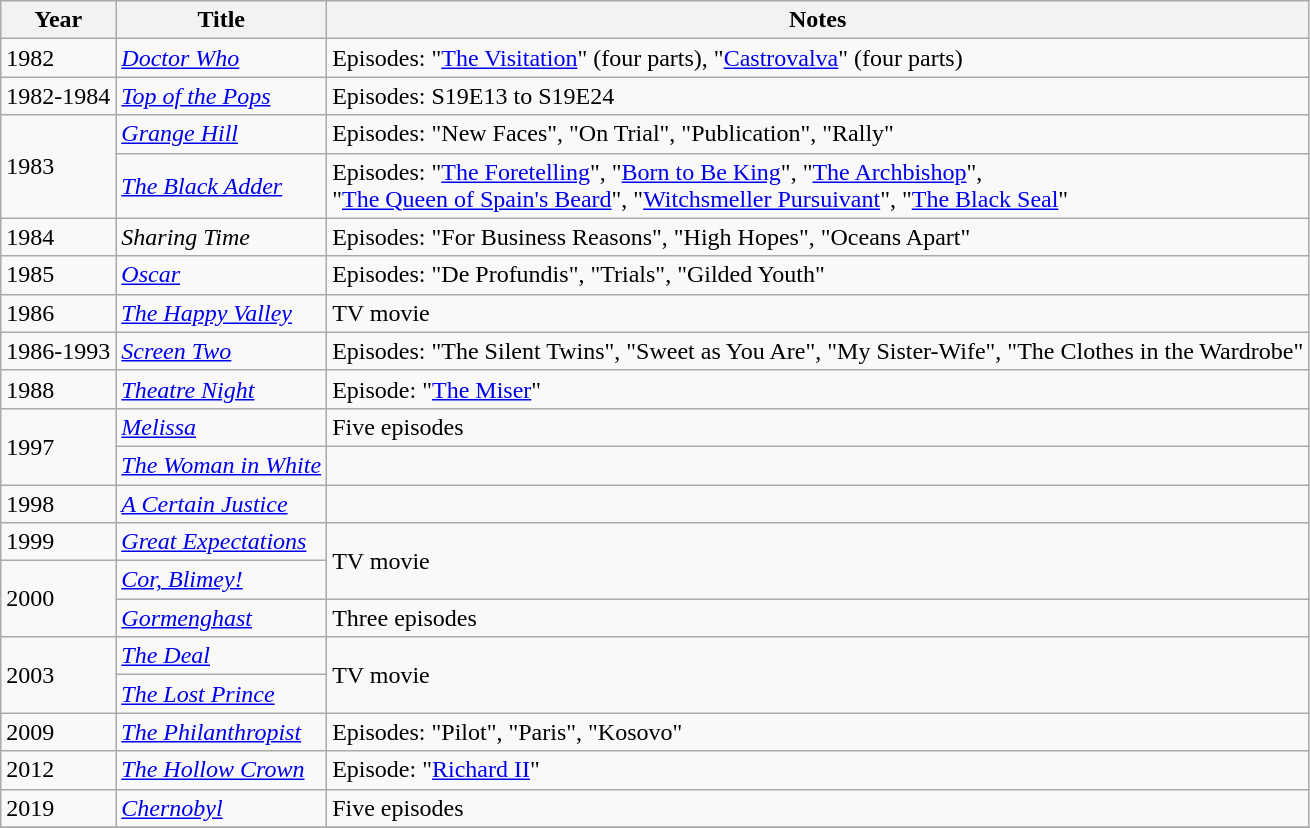<table class="wikitable sortable">
<tr>
<th>Year</th>
<th>Title</th>
<th>Notes</th>
</tr>
<tr>
<td>1982</td>
<td><em><a href='#'>Doctor Who</a></em></td>
<td>Episodes: "<a href='#'>The Visitation</a>" (four parts), "<a href='#'>Castrovalva</a>" (four parts)</td>
</tr>
<tr>
<td>1982-1984</td>
<td><em><a href='#'>Top of the Pops</a></em></td>
<td>Episodes: S19E13 to S19E24</td>
</tr>
<tr>
<td rowspan="2">1983</td>
<td><em><a href='#'>Grange Hill</a></em></td>
<td>Episodes: "New Faces", "On Trial", "Publication", "Rally"</td>
</tr>
<tr>
<td><em><a href='#'>The Black Adder</a></em></td>
<td>Episodes: "<a href='#'>The Foretelling</a>", "<a href='#'>Born to Be King</a>", "<a href='#'>The Archbishop</a>", <br>"<a href='#'>The Queen of Spain's Beard</a>", "<a href='#'>Witchsmeller Pursuivant</a>", "<a href='#'>The Black Seal</a>"</td>
</tr>
<tr>
<td>1984</td>
<td><em>Sharing Time</em></td>
<td>Episodes: "For Business Reasons", "High Hopes", "Oceans Apart"</td>
</tr>
<tr>
<td>1985</td>
<td><em><a href='#'>Oscar</a></em></td>
<td>Episodes: "De Profundis", "Trials", "Gilded Youth"</td>
</tr>
<tr>
<td>1986</td>
<td><em><a href='#'>The Happy Valley</a></em></td>
<td>TV movie</td>
</tr>
<tr>
<td>1986-1993</td>
<td><em><a href='#'>Screen Two</a></em></td>
<td>Episodes: "The Silent Twins", "Sweet as You Are", "My Sister-Wife", "The Clothes in the Wardrobe"</td>
</tr>
<tr>
<td>1988</td>
<td><em><a href='#'>Theatre Night</a></em></td>
<td>Episode: "<a href='#'>The Miser</a>"</td>
</tr>
<tr>
<td rowspan="2">1997</td>
<td><em><a href='#'>Melissa</a></em></td>
<td>Five episodes</td>
</tr>
<tr>
<td><em><a href='#'>The Woman in White</a></em></td>
<td></td>
</tr>
<tr>
<td>1998</td>
<td><em><a href='#'>A Certain Justice</a></em></td>
<td></td>
</tr>
<tr>
<td>1999</td>
<td><em><a href='#'>Great Expectations</a></em></td>
<td rowspan="2">TV movie</td>
</tr>
<tr>
<td rowspan="2">2000</td>
<td><em><a href='#'>Cor, Blimey!</a></em></td>
</tr>
<tr>
<td><em><a href='#'>Gormenghast</a></em></td>
<td>Three episodes</td>
</tr>
<tr>
<td rowspan="2">2003</td>
<td><em><a href='#'>The Deal</a></em></td>
<td rowspan="2">TV movie</td>
</tr>
<tr>
<td><em><a href='#'>The Lost Prince</a></em></td>
</tr>
<tr>
<td>2009</td>
<td><em><a href='#'>The Philanthropist</a></em></td>
<td>Episodes: "Pilot", "Paris", "Kosovo"</td>
</tr>
<tr>
<td>2012</td>
<td><em><a href='#'>The Hollow Crown</a></em></td>
<td>Episode: "<a href='#'>Richard II</a>"</td>
</tr>
<tr>
<td>2019</td>
<td><em><a href='#'>Chernobyl</a></em></td>
<td>Five episodes</td>
</tr>
<tr>
</tr>
</table>
